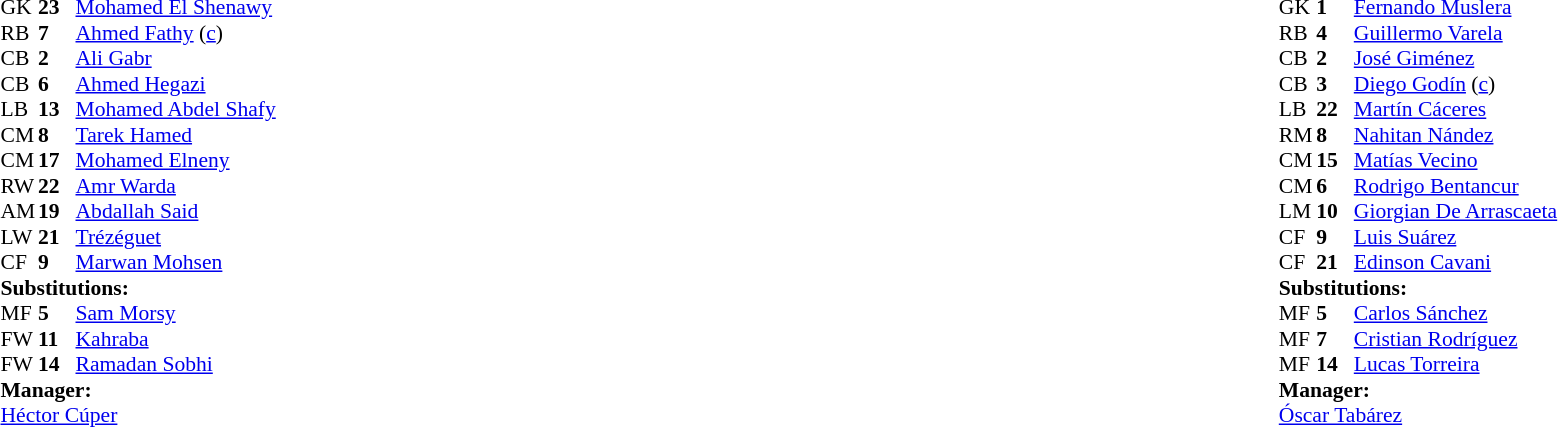<table width="100%">
<tr>
<td valign="top" width="40%"><br><table style="font-size:90%" cellspacing="0" cellpadding="0">
<tr>
<th width=25></th>
<th width=25></th>
</tr>
<tr>
<td>GK</td>
<td><strong>23</strong></td>
<td><a href='#'>Mohamed El Shenawy</a></td>
</tr>
<tr>
<td>RB</td>
<td><strong>7</strong></td>
<td><a href='#'>Ahmed Fathy</a> (<a href='#'>c</a>)</td>
</tr>
<tr>
<td>CB</td>
<td><strong>2</strong></td>
<td><a href='#'>Ali Gabr</a></td>
</tr>
<tr>
<td>CB</td>
<td><strong>6</strong></td>
<td><a href='#'>Ahmed Hegazi</a></td>
<td></td>
</tr>
<tr>
<td>LB</td>
<td><strong>13</strong></td>
<td><a href='#'>Mohamed Abdel Shafy</a></td>
</tr>
<tr>
<td>CM</td>
<td><strong>8</strong></td>
<td><a href='#'>Tarek Hamed</a></td>
<td></td>
<td></td>
</tr>
<tr>
<td>CM</td>
<td><strong>17</strong></td>
<td><a href='#'>Mohamed Elneny</a></td>
</tr>
<tr>
<td>RW</td>
<td><strong>22</strong></td>
<td><a href='#'>Amr Warda</a></td>
<td></td>
<td></td>
</tr>
<tr>
<td>AM</td>
<td><strong>19</strong></td>
<td><a href='#'>Abdallah Said</a></td>
</tr>
<tr>
<td>LW</td>
<td><strong>21</strong></td>
<td><a href='#'>Trézéguet</a></td>
</tr>
<tr>
<td>CF</td>
<td><strong>9</strong></td>
<td><a href='#'>Marwan Mohsen</a></td>
<td></td>
<td></td>
</tr>
<tr>
<td colspan=3><strong>Substitutions:</strong></td>
</tr>
<tr>
<td>MF</td>
<td><strong>5</strong></td>
<td><a href='#'>Sam Morsy</a></td>
<td></td>
<td></td>
</tr>
<tr>
<td>FW</td>
<td><strong>11</strong></td>
<td><a href='#'>Kahraba</a></td>
<td></td>
<td></td>
</tr>
<tr>
<td>FW</td>
<td><strong>14</strong></td>
<td><a href='#'>Ramadan Sobhi</a></td>
<td></td>
<td></td>
</tr>
<tr>
<td colspan=3><strong>Manager:</strong></td>
</tr>
<tr>
<td colspan=3> <a href='#'>Héctor Cúper</a></td>
</tr>
</table>
</td>
<td valign="top"></td>
<td valign="top" width="50%"><br><table style="font-size:90%; margin:auto" cellspacing="0" cellpadding="0">
<tr>
<th width=25></th>
<th width=25></th>
</tr>
<tr>
<td>GK</td>
<td><strong>1</strong></td>
<td><a href='#'>Fernando Muslera</a></td>
</tr>
<tr>
<td>RB</td>
<td><strong>4</strong></td>
<td><a href='#'>Guillermo Varela</a></td>
</tr>
<tr>
<td>CB</td>
<td><strong>2</strong></td>
<td><a href='#'>José Giménez</a></td>
</tr>
<tr>
<td>CB</td>
<td><strong>3</strong></td>
<td><a href='#'>Diego Godín</a> (<a href='#'>c</a>)</td>
</tr>
<tr>
<td>LB</td>
<td><strong>22</strong></td>
<td><a href='#'>Martín Cáceres</a></td>
</tr>
<tr>
<td>RM</td>
<td><strong>8</strong></td>
<td><a href='#'>Nahitan Nández</a></td>
<td></td>
<td></td>
</tr>
<tr>
<td>CM</td>
<td><strong>15</strong></td>
<td><a href='#'>Matías Vecino</a></td>
<td></td>
<td></td>
</tr>
<tr>
<td>CM</td>
<td><strong>6</strong></td>
<td><a href='#'>Rodrigo Bentancur</a></td>
</tr>
<tr>
<td>LM</td>
<td><strong>10</strong></td>
<td><a href='#'>Giorgian De Arrascaeta</a></td>
<td></td>
<td></td>
</tr>
<tr>
<td>CF</td>
<td><strong>9</strong></td>
<td><a href='#'>Luis Suárez</a></td>
</tr>
<tr>
<td>CF</td>
<td><strong>21</strong></td>
<td><a href='#'>Edinson Cavani</a></td>
</tr>
<tr>
<td colspan=3><strong>Substitutions:</strong></td>
</tr>
<tr>
<td>MF</td>
<td><strong>5</strong></td>
<td><a href='#'>Carlos Sánchez</a></td>
<td></td>
<td></td>
</tr>
<tr>
<td>MF</td>
<td><strong>7</strong></td>
<td><a href='#'>Cristian Rodríguez</a></td>
<td></td>
<td></td>
</tr>
<tr>
<td>MF</td>
<td><strong>14</strong></td>
<td><a href='#'>Lucas Torreira</a></td>
<td></td>
<td></td>
</tr>
<tr>
<td colspan=3><strong>Manager:</strong></td>
</tr>
<tr>
<td colspan=3><a href='#'>Óscar Tabárez</a></td>
</tr>
</table>
</td>
</tr>
</table>
